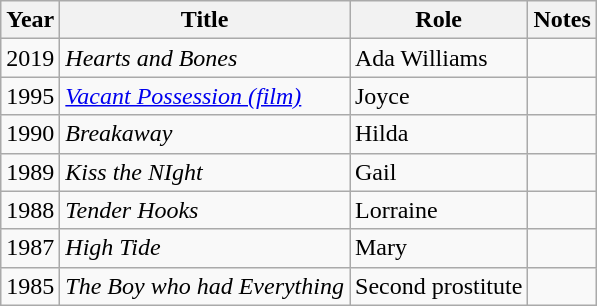<table class="wikitable sortable">
<tr>
<th>Year</th>
<th>Title</th>
<th>Role</th>
<th>Notes</th>
</tr>
<tr>
<td>2019</td>
<td><em>Hearts and Bones</em></td>
<td>Ada Williams</td>
<td></td>
</tr>
<tr>
<td>1995</td>
<td><em><a href='#'>Vacant Possession (film)</a></em></td>
<td>Joyce</td>
<td></td>
</tr>
<tr>
<td>1990</td>
<td><em>Breakaway</em></td>
<td>Hilda</td>
<td></td>
</tr>
<tr>
<td>1989</td>
<td><em>Kiss the NIght</em></td>
<td>Gail</td>
<td></td>
</tr>
<tr>
<td>1988</td>
<td><em>Tender Hooks</em></td>
<td>Lorraine</td>
<td></td>
</tr>
<tr>
<td>1987</td>
<td><em>High Tide</em></td>
<td>Mary</td>
<td></td>
</tr>
<tr>
<td>1985</td>
<td><em>The Boy who had Everything</em></td>
<td>Second prostitute</td>
<td></td>
</tr>
</table>
